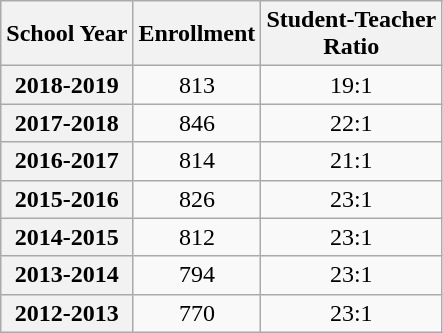<table class="wikitable plainrowheaders sortable mw-collapsible">
<tr>
<th scope="col">School Year</th>
<th scope="col">Enrollment</th>
<th scope="col">Student-Teacher <br> Ratio</th>
</tr>
<tr>
<th scope="row">2018-2019</th>
<td style="text-align: center;">813</td>
<td style="text-align: center;">19:1</td>
</tr>
<tr>
<th scope="row">2017-2018</th>
<td style="text-align: center;">846</td>
<td style="text-align: center;">22:1</td>
</tr>
<tr>
<th scope="row">2016-2017</th>
<td style="text-align: center;">814</td>
<td style="text-align: center;">21:1</td>
</tr>
<tr>
<th scope="row">2015-2016</th>
<td style="text-align: center;">826</td>
<td style="text-align: center;">23:1</td>
</tr>
<tr>
<th scope="row">2014-2015</th>
<td style="text-align: center;">812</td>
<td style="text-align: center;">23:1</td>
</tr>
<tr>
<th scope="row">2013-2014</th>
<td style="text-align: center;">794</td>
<td style="text-align: center;">23:1</td>
</tr>
<tr>
<th scope="row">2012-2013</th>
<td style="text-align: center;">770</td>
<td style="text-align: center;">23:1</td>
</tr>
</table>
